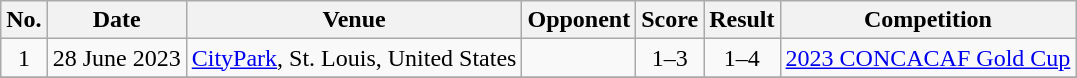<table class="wikitable sortable">
<tr>
<th scope="col">No.</th>
<th scope="col">Date</th>
<th scope="col">Venue</th>
<th scope="col">Opponent</th>
<th scope="col">Score</th>
<th scope="col">Result</th>
<th scope="col">Competition</th>
</tr>
<tr>
<td align="center">1</td>
<td>28 June 2023</td>
<td><a href='#'>CityPark</a>, St. Louis, United States</td>
<td></td>
<td align="center">1–3</td>
<td align="center">1–4</td>
<td><a href='#'>2023 CONCACAF Gold Cup</a></td>
</tr>
<tr>
</tr>
</table>
